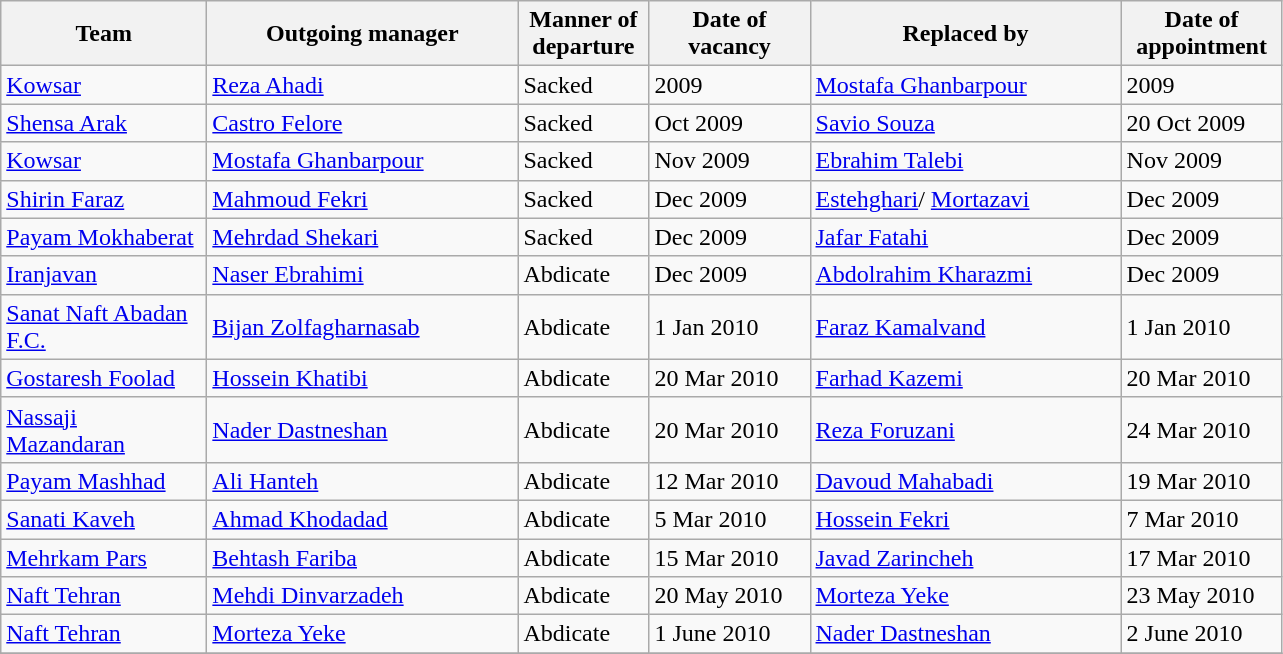<table class="wikitable">
<tr>
<th width=130>Team</th>
<th width=200>Outgoing manager</th>
<th width=80>Manner of departure</th>
<th width=100>Date of vacancy</th>
<th width=200>Replaced by</th>
<th width=100>Date of appointment</th>
</tr>
<tr>
<td><a href='#'>Kowsar</a></td>
<td> <a href='#'>Reza Ahadi</a></td>
<td>Sacked</td>
<td>2009</td>
<td> <a href='#'>Mostafa Ghanbarpour</a></td>
<td>2009</td>
</tr>
<tr>
<td><a href='#'>Shensa Arak</a></td>
<td> <a href='#'>Castro Felore</a></td>
<td>Sacked</td>
<td>Oct 2009</td>
<td> <a href='#'>Savio Souza</a></td>
<td>20 Oct 2009</td>
</tr>
<tr>
<td><a href='#'>Kowsar</a></td>
<td> <a href='#'>Mostafa Ghanbarpour</a></td>
<td>Sacked</td>
<td>Nov 2009</td>
<td> <a href='#'>Ebrahim Talebi</a></td>
<td>Nov 2009</td>
</tr>
<tr>
<td><a href='#'>Shirin Faraz</a></td>
<td> <a href='#'>Mahmoud Fekri</a></td>
<td>Sacked</td>
<td>Dec 2009</td>
<td> <a href='#'>Estehghari</a>/ <a href='#'>Mortazavi</a></td>
<td>Dec 2009</td>
</tr>
<tr>
<td><a href='#'>Payam Mokhaberat</a></td>
<td> <a href='#'>Mehrdad Shekari</a></td>
<td>Sacked</td>
<td>Dec 2009</td>
<td> <a href='#'>Jafar Fatahi</a></td>
<td>Dec 2009</td>
</tr>
<tr>
<td><a href='#'>Iranjavan</a></td>
<td> <a href='#'>Naser Ebrahimi</a></td>
<td>Abdicate</td>
<td>Dec 2009</td>
<td> <a href='#'>Abdolrahim Kharazmi</a></td>
<td>Dec 2009</td>
</tr>
<tr>
<td><a href='#'>Sanat Naft Abadan F.C.</a></td>
<td> <a href='#'>Bijan Zolfagharnasab</a></td>
<td>Abdicate</td>
<td>1 Jan 2010</td>
<td> <a href='#'>Faraz Kamalvand</a></td>
<td>1 Jan 2010</td>
</tr>
<tr>
<td><a href='#'>Gostaresh Foolad</a></td>
<td> <a href='#'>Hossein Khatibi</a></td>
<td>Abdicate</td>
<td>20 Mar 2010</td>
<td> <a href='#'>Farhad Kazemi</a></td>
<td>20 Mar 2010</td>
</tr>
<tr>
<td><a href='#'>Nassaji Mazandaran</a></td>
<td> <a href='#'>Nader Dastneshan</a></td>
<td>Abdicate</td>
<td>20 Mar 2010</td>
<td> <a href='#'>Reza Foruzani</a></td>
<td>24 Mar 2010</td>
</tr>
<tr>
<td><a href='#'>Payam Mashhad</a></td>
<td> <a href='#'>Ali Hanteh</a></td>
<td>Abdicate</td>
<td>12 Mar 2010</td>
<td> <a href='#'>Davoud Mahabadi</a></td>
<td>19 Mar 2010</td>
</tr>
<tr>
<td><a href='#'>Sanati Kaveh</a></td>
<td> <a href='#'>Ahmad Khodadad</a></td>
<td>Abdicate</td>
<td>5 Mar 2010</td>
<td> <a href='#'>Hossein Fekri</a></td>
<td>7 Mar 2010</td>
</tr>
<tr>
<td><a href='#'>Mehrkam Pars</a></td>
<td> <a href='#'>Behtash Fariba</a></td>
<td>Abdicate</td>
<td>15 Mar 2010</td>
<td> <a href='#'>Javad Zarincheh</a></td>
<td>17 Mar 2010</td>
</tr>
<tr>
<td><a href='#'>Naft Tehran</a></td>
<td> <a href='#'>Mehdi Dinvarzadeh</a></td>
<td>Abdicate</td>
<td>20 May 2010</td>
<td> <a href='#'>Morteza Yeke</a></td>
<td>23 May 2010</td>
</tr>
<tr>
<td><a href='#'>Naft Tehran</a></td>
<td> <a href='#'>Morteza Yeke</a></td>
<td>Abdicate</td>
<td>1 June 2010</td>
<td> <a href='#'>Nader Dastneshan</a></td>
<td>2 June 2010</td>
</tr>
<tr>
</tr>
</table>
